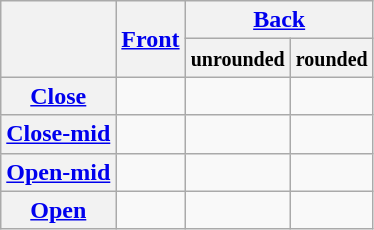<table class="wikitable" style="text-align:center;">
<tr>
<th rowspan="2"></th>
<th rowspan="2"><a href='#'>Front</a></th>
<th colspan=2><a href='#'>Back</a></th>
</tr>
<tr>
<th><small>unrounded</small></th>
<th><small>rounded</small></th>
</tr>
<tr>
<th><a href='#'>Close</a></th>
<td></td>
<td></td>
<td></td>
</tr>
<tr>
<th><a href='#'>Close-mid</a></th>
<td></td>
<td></td>
<td></td>
</tr>
<tr>
<th><a href='#'>Open-mid</a></th>
<td></td>
<td></td>
<td></td>
</tr>
<tr>
<th><a href='#'>Open</a></th>
<td></td>
<td></td>
<td></td>
</tr>
</table>
